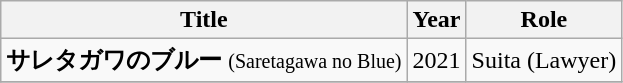<table class="wikitable">
<tr>
<th>Title</th>
<th>Year</th>
<th>Role</th>
</tr>
<tr>
<td><strong>サレタガワのブルー</strong> <small> (Saretagawa no Blue)</small></td>
<td>2021</td>
<td>Suita (Lawyer)</td>
</tr>
<tr>
</tr>
</table>
